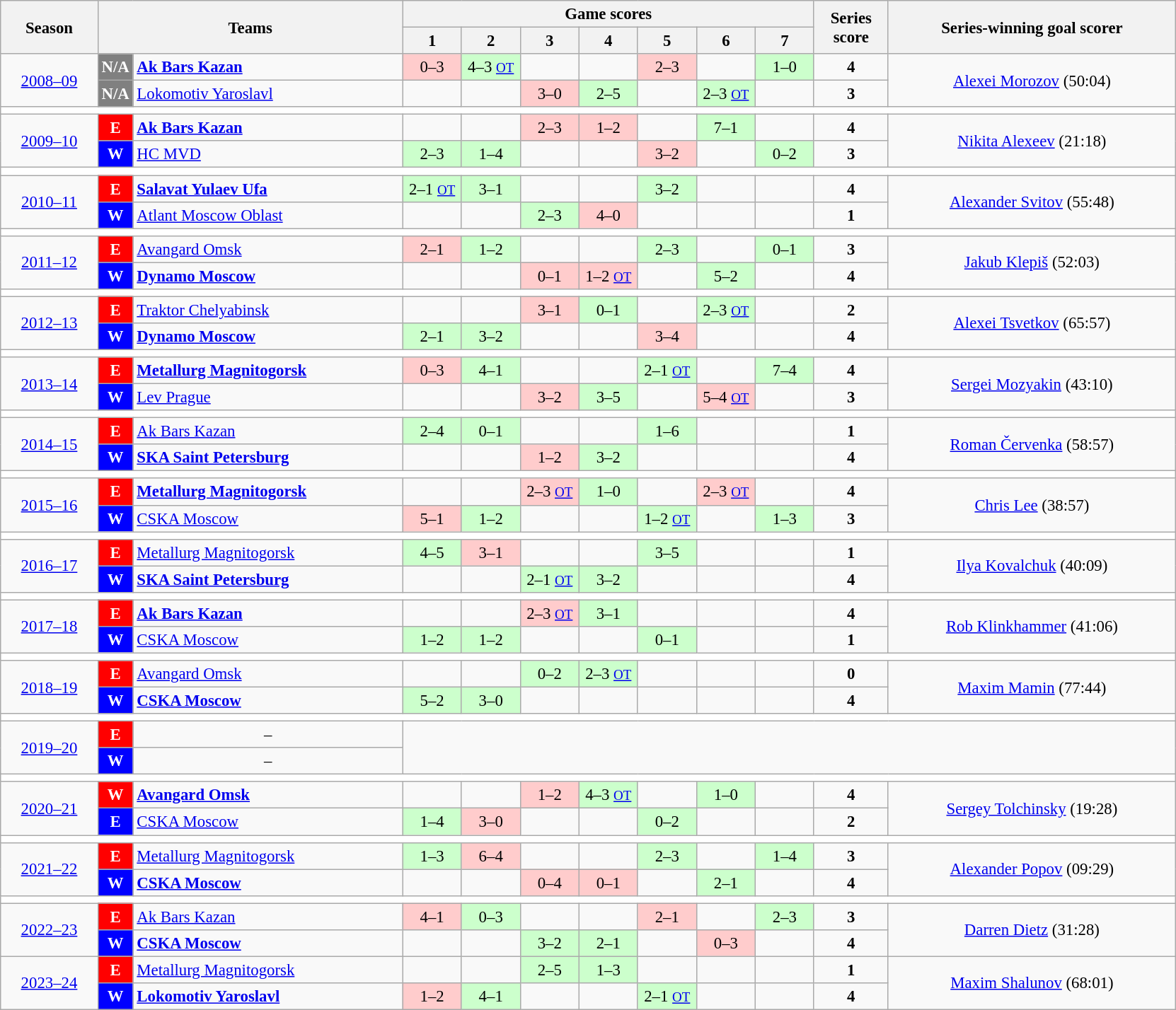<table class="wikitable" style="font-size: 95%; text-align: center">
<tr>
<th rowspan=2>Season</th>
<th rowspan=2 colspan=2>Teams</th>
<th colspan=7>Game scores</th>
<th rowspan=2>Series<br>score</th>
<th rowspan=2>Series-winning goal scorer</th>
</tr>
<tr>
<th>1</th>
<th>2</th>
<th>3</th>
<th>4</th>
<th>5</th>
<th>6</th>
<th>7</th>
</tr>
<tr>
<td rowspan=2><a href='#'>2008–09</a></td>
<td style="width: 3%;background:gray;color:white"><strong>N/A</strong></td>
<td style="text-align: left;"><strong><a href='#'>Ak Bars Kazan</a></strong></td>
<td style="width: 5%;background:#FFCCCC">0–3</td>
<td style="width: 5%;background:#CCFFCC">4–3 <small><a href='#'>OT</a></small></td>
<td></td>
<td></td>
<td style="width: 5%;background:#FFCCCC">2–3</td>
<td></td>
<td style="width: 5%;background:#CCFFCC">1–0</td>
<td><strong>4</strong></td>
<td rowspan=2><a href='#'>Alexei Morozov</a> (50:04)</td>
</tr>
<tr>
<td style="width: 3%;background:gray;color:white"><strong>N/A</strong></td>
<td style="text-align: left;"><a href='#'>Lokomotiv Yaroslavl</a></td>
<td></td>
<td></td>
<td style="width: 5%;background:#FFCCCC">3–0</td>
<td style="width: 5%;background:#CCFFCC">2–5</td>
<td></td>
<td style="width: 5%;background:#CCFFCC">2–3 <small><a href='#'>OT</a></small></td>
<td></td>
<td><strong>3</strong></td>
</tr>
<tr>
<td colspan=12 style="background:white"></td>
</tr>
<tr>
<td rowspan=2><a href='#'>2009–10</a></td>
<td style="background:red; color:white"><strong>E</strong></td>
<td style="text-align: left"><strong><a href='#'>Ak Bars Kazan</a></strong></td>
<td></td>
<td></td>
<td style="background:#FFCCCC">2–3</td>
<td style="background:#FFCCCC">1–2</td>
<td></td>
<td style="background:#CCFFCC">7–1</td>
<td></td>
<td><strong>4</strong></td>
<td rowspan=2><a href='#'>Nikita Alexeev</a> (21:18)</td>
</tr>
<tr>
<td style="background:blue; color:white"><strong>W</strong></td>
<td style="text-align: left"><a href='#'>HC MVD</a></td>
<td style="background:#CCFFCC">2–3</td>
<td style="background:#CCFFCC">1–4</td>
<td></td>
<td></td>
<td style="background:#FFCCCC">3–2</td>
<td></td>
<td style="background:#CCFFCC">0–2</td>
<td><strong>3</strong></td>
</tr>
<tr>
<td colspan=12 style="background:white"></td>
</tr>
<tr>
<td rowspan=2><a href='#'>2010–11</a></td>
<td style="background:red; color:white"><strong>E</strong></td>
<td style="text-align: left"><strong><a href='#'>Salavat Yulaev Ufa</a></strong></td>
<td style="background:#CCFFCC">2–1 <small><a href='#'>OT</a></small></td>
<td style="background:#CCFFCC">3–1</td>
<td></td>
<td></td>
<td style="background:#CCFFCC">3–2</td>
<td></td>
<td></td>
<td><strong>4</strong></td>
<td rowspan=2><a href='#'>Alexander Svitov</a> (55:48)</td>
</tr>
<tr>
<td style="background:blue; color:white"><strong>W</strong></td>
<td style="text-align: left"><a href='#'>Atlant Moscow Oblast</a></td>
<td></td>
<td></td>
<td style="background:#CCFFCC">2–3</td>
<td style="background:#FFCCCC">4–0</td>
<td></td>
<td></td>
<td></td>
<td><strong>1</strong></td>
</tr>
<tr>
<td colspan=12 style="background:white"></td>
</tr>
<tr>
<td rowspan=2><a href='#'>2011–12</a></td>
<td style="background:red; color:white"><strong>E</strong></td>
<td style="text-align: left"><a href='#'>Avangard Omsk</a></td>
<td style="background:#FFCCCC">2–1</td>
<td style="background:#CCFFCC">1–2</td>
<td></td>
<td></td>
<td style="background:#CCFFCC">2–3</td>
<td></td>
<td style="background:#CCFFCC">0–1</td>
<td><strong>3</strong></td>
<td rowspan=2><a href='#'>Jakub Klepiš</a> (52:03)</td>
</tr>
<tr>
<td style="background:blue; color:white"><strong>W</strong></td>
<td style="text-align: left"><strong><a href='#'>Dynamo Moscow</a></strong></td>
<td></td>
<td></td>
<td style="background:#FFCCCC">0–1</td>
<td style="background:#FFCCCC">1–2 <small><a href='#'>OT</a></small></td>
<td></td>
<td style="background:#CCFFCC">5–2</td>
<td></td>
<td><strong>4</strong></td>
</tr>
<tr>
<td colspan=12 style="background:white"></td>
</tr>
<tr>
<td rowspan=2><a href='#'>2012–13</a></td>
<td style="background:red; color:white"><strong>E</strong></td>
<td style="text-align: left"><a href='#'>Traktor Chelyabinsk</a></td>
<td></td>
<td></td>
<td style="background:#FFCCCC">3–1</td>
<td style="background:#CCFFCC">0–1</td>
<td></td>
<td style="background:#CCFFCC">2–3 <small><a href='#'>OT</a></small></td>
<td></td>
<td><strong>2</strong></td>
<td rowspan=2><a href='#'>Alexei Tsvetkov</a> (65:57)</td>
</tr>
<tr>
<td style="background:blue; color:white"><strong>W</strong></td>
<td style="text-align: left"><strong><a href='#'>Dynamo Moscow</a></strong></td>
<td style="background:#CCFFCC">2–1</td>
<td style="background:#CCFFCC">3–2</td>
<td></td>
<td></td>
<td style="background:#FFCCCC">3–4</td>
<td></td>
<td></td>
<td><strong>4</strong></td>
</tr>
<tr>
<td colspan=12 style="background:white"></td>
</tr>
<tr>
<td rowspan=2><a href='#'>2013–14</a></td>
<td style="background:red; color:white"><strong>E</strong></td>
<td style="text-align: left"><strong><a href='#'>Metallurg Magnitogorsk</a></strong></td>
<td style="background:#FFCCCC">0–3</td>
<td style="background:#CCFFCC">4–1</td>
<td></td>
<td></td>
<td style="background:#CCFFCC">2–1 <small><a href='#'>OT</a></small></td>
<td></td>
<td style="background:#CCFFCC">7–4</td>
<td><strong>4</strong></td>
<td rowspan=2><a href='#'>Sergei Mozyakin</a> (43:10)</td>
</tr>
<tr>
<td style="background:blue; color:white"><strong>W</strong></td>
<td style="text-align: left"><a href='#'>Lev Prague</a></td>
<td></td>
<td></td>
<td style="background:#FFCCCC">3–2</td>
<td style="background:#CCFFCC">3–5</td>
<td></td>
<td style="background:#FFCCCC">5–4 <small><a href='#'>OT</a></small></td>
<td></td>
<td><strong>3</strong></td>
</tr>
<tr>
<td colspan=12 style="background:white"></td>
</tr>
<tr>
<td rowspan=2><a href='#'>2014–15</a></td>
<td style="background:red; color:white"><strong>E</strong></td>
<td style="text-align: left"><a href='#'>Ak Bars Kazan</a></td>
<td style="background:#CCFFCC">2–4</td>
<td style="background:#CCFFCC">0–1</td>
<td></td>
<td></td>
<td style="background:#CCFFCC">1–6</td>
<td></td>
<td></td>
<td><strong>1</strong></td>
<td rowspan=2><a href='#'>Roman Červenka</a> (58:57)</td>
</tr>
<tr>
<td style="background:blue; color:white"><strong>W</strong></td>
<td style="text-align: left"><strong><a href='#'>SKA Saint Petersburg</a></strong></td>
<td></td>
<td></td>
<td style="background:#FFCCCC">1–2</td>
<td style="background:#CCFFCC">3–2</td>
<td></td>
<td></td>
<td></td>
<td><strong>4</strong></td>
</tr>
<tr>
<td colspan=12 style="background:white"></td>
</tr>
<tr>
<td rowspan=2><a href='#'>2015–16</a></td>
<td style="background:red; color:white"><strong>E</strong></td>
<td style="text-align: left"><strong><a href='#'>Metallurg Magnitogorsk</a></strong></td>
<td></td>
<td></td>
<td style="background:#FFCCCC">2–3 <small><a href='#'>OT</a></small></td>
<td style="background:#CCFFCC">1–0</td>
<td></td>
<td style="background:#FFCCCC">2–3 <small><a href='#'>OT</a></small></td>
<td></td>
<td><strong>4</strong></td>
<td rowspan=2><a href='#'>Chris Lee</a> (38:57)</td>
</tr>
<tr>
<td style="background:blue; color:white"><strong>W</strong></td>
<td style="text-align: left"><a href='#'>CSKA Moscow</a></td>
<td style="background:#FFCCCC">5–1</td>
<td style="background:#CCFFCC">1–2</td>
<td></td>
<td></td>
<td style="background:#CCFFCC">1–2 <small><a href='#'>OT</a></small></td>
<td></td>
<td style="background:#CCFFCC">1–3</td>
<td><strong>3</strong></td>
</tr>
<tr>
<td colspan=12 style="background:white"></td>
</tr>
<tr>
<td rowspan=2><a href='#'>2016–17</a></td>
<td style="background:red; color:white"><strong>E</strong></td>
<td style="text-align: left"><a href='#'>Metallurg Magnitogorsk</a></td>
<td style="background:#CCFFCC">4–5</td>
<td style="background:#FFCCCC">3–1</td>
<td></td>
<td></td>
<td style="background:#CCFFCC">3–5</td>
<td></td>
<td></td>
<td><strong>1</strong></td>
<td rowspan=2><a href='#'>Ilya Kovalchuk</a> (40:09)</td>
</tr>
<tr>
<td style="background:blue; color:white"><strong>W</strong></td>
<td style="text-align: left"><strong><a href='#'>SKA Saint Petersburg</a></strong></td>
<td></td>
<td></td>
<td style="background:#CCFFCC">2–1 <small><a href='#'>OT</a></small></td>
<td style="background:#CCFFCC">3–2</td>
<td></td>
<td></td>
<td></td>
<td><strong>4</strong></td>
</tr>
<tr>
<td colspan=12 style="background:white"></td>
</tr>
<tr>
<td rowspan=2><a href='#'>2017–18</a></td>
<td style="background:red; color:white"><strong>E</strong></td>
<td style="text-align: left"><strong><a href='#'>Ak Bars Kazan</a></strong></td>
<td></td>
<td></td>
<td style="background:#FFCCCC">2–3 <small><a href='#'>OT</a></small></td>
<td style="background:#CCFFCC">3–1</td>
<td></td>
<td></td>
<td></td>
<td><strong>4</strong></td>
<td rowspan=2><a href='#'>Rob Klinkhammer</a> (41:06)</td>
</tr>
<tr>
<td style="background:blue; color:white"><strong>W</strong></td>
<td style="text-align: left"><a href='#'>CSKA Moscow</a></td>
<td style="background:#CCFFCC">1–2</td>
<td style="background:#CCFFCC">1–2</td>
<td></td>
<td></td>
<td style="background:#CCFFCC">0–1</td>
<td></td>
<td></td>
<td><strong>1</strong></td>
</tr>
<tr>
<td colspan=12 style="background:white"></td>
</tr>
<tr>
<td rowspan=2><a href='#'>2018–19</a></td>
<td style="background:red; color:white"><strong>E</strong></td>
<td style="text-align: left"><a href='#'>Avangard Omsk</a></td>
<td></td>
<td></td>
<td style="background:#CCFFCC">0–2</td>
<td style="background:#CCFFCC">2–3 <small><a href='#'>OT</a></small></td>
<td></td>
<td></td>
<td></td>
<td><strong>0</strong></td>
<td rowspan=2><a href='#'>Maxim Mamin</a> (77:44)</td>
</tr>
<tr>
<td style="background:blue; color:white"><strong>W</strong></td>
<td style="text-align: left"><strong><a href='#'>CSKA Moscow</a></strong></td>
<td style="background:#CCFFCC">5–2</td>
<td style="background:#CCFFCC">3–0</td>
<td></td>
<td></td>
<td></td>
<td></td>
<td></td>
<td><strong>4</strong></td>
</tr>
<tr>
<td colspan=12 style="background:white"></td>
</tr>
<tr>
<td rowspan=2><a href='#'>2019–20</a></td>
<td style="background:red; color:white"><strong>E</strong></td>
<td style="text-align: center">–</td>
<td rowspan=2 colspan=10></td>
</tr>
<tr>
<td style="background:blue; color:white"><strong>W</strong></td>
<td style="text-align: center">–</td>
</tr>
<tr>
<td colspan=12 style="background:white"></td>
</tr>
<tr>
<td rowspan=2><a href='#'>2020–21</a></td>
<td style="background:red; color:white"><strong>W</strong></td>
<td style="text-align: left"><strong><a href='#'>Avangard Omsk</a></strong></td>
<td></td>
<td></td>
<td style="background:#FFCCCC">1–2</td>
<td style="background:#CCFFCC">4–3 <small><a href='#'>OT</a></small></td>
<td></td>
<td style="background:#CCFFCC">1–0</td>
<td></td>
<td><strong>4</strong></td>
<td rowspan=2><a href='#'>Sergey Tolchinsky</a> (19:28)</td>
</tr>
<tr>
<td style="background:blue; color:white"><strong>E</strong></td>
<td style="text-align: left"><a href='#'>CSKA Moscow</a></td>
<td style="background:#CCFFCC">1–4</td>
<td style="background:#FFCCCC">3–0</td>
<td></td>
<td></td>
<td style="background:#CCFFCC">0–2</td>
<td></td>
<td></td>
<td><strong>2</strong></td>
</tr>
<tr>
<td colspan=12 style="background:white"></td>
</tr>
<tr>
<td rowspan=2><a href='#'>2021–22</a></td>
<td style="background:red; color:white"><strong>E</strong></td>
<td style="text-align: left"><a href='#'>Metallurg Magnitogorsk</a></td>
<td style="background:#CCFFCC">1–3</td>
<td style="background:#FFCCCC">6–4</td>
<td></td>
<td></td>
<td style="background:#CCFFCC">2–3</td>
<td></td>
<td style="background:#CCFFCC">1–4</td>
<td><strong>3</strong></td>
<td rowspan=2><a href='#'>Alexander Popov</a> (09:29)</td>
</tr>
<tr>
<td style="background:blue; color:white"><strong>W</strong></td>
<td style="text-align: left"><strong><a href='#'>CSKA Moscow</a></strong></td>
<td></td>
<td></td>
<td style="background:#FFCCCC">0–4</td>
<td style="background:#FFCCCC">0–1</td>
<td></td>
<td style="background:#CCFFCC">2–1</td>
<td></td>
<td><strong>4</strong></td>
</tr>
<tr>
<td colspan=12 style="background:white"></td>
</tr>
<tr>
<td rowspan=2><a href='#'>2022–23</a></td>
<td style="background:red; color:white"><strong>E</strong></td>
<td style="text-align: left"><a href='#'>Ak Bars Kazan</a></td>
<td style="background:#FFCCCC">4–1</td>
<td style="background:#CCFFCC">0–3</td>
<td></td>
<td></td>
<td style="background:#FFCCCC">2–1</td>
<td></td>
<td style="background:#CCFFCC">2–3</td>
<td><strong>3</strong></td>
<td rowspan=2><a href='#'>Darren Dietz</a> (31:28)</td>
</tr>
<tr>
<td style="background:blue; color:white"><strong>W</strong></td>
<td style="text-align: left"><strong><a href='#'>CSKA Moscow</a></strong></td>
<td></td>
<td></td>
<td style="background:#CCFFCC">3–2</td>
<td style="background:#CCFFCC">2–1</td>
<td></td>
<td style="background:#FFCCCC">0–3</td>
<td></td>
<td><strong>4</strong></td>
</tr>
<tr>
<td rowspan=2><a href='#'>2023–24</a></td>
<td style="background:red; color:white"><strong>E</strong></td>
<td style="text-align: left"><a href='#'>Metallurg Magnitogorsk</a></td>
<td></td>
<td></td>
<td style="background:#CCFFCC">2–5</td>
<td style="background:#CCFFCC">1–3</td>
<td></td>
<td></td>
<td></td>
<td><strong>1</strong></td>
<td rowspan=2><a href='#'>Maxim Shalunov</a> (68:01)</td>
</tr>
<tr>
<td style="background:blue; color:white"><strong>W</strong></td>
<td style="text-align: left"><strong><a href='#'>Lokomotiv Yaroslavl</a></strong></td>
<td style="background:#FFCCCC">1–2</td>
<td style="background:#CCFFCC">4–1</td>
<td></td>
<td></td>
<td style="background:#CCFFCC">2–1 <small><a href='#'>OT</a></small></td>
<td></td>
<td></td>
<td><strong>4</strong></td>
</tr>
</table>
